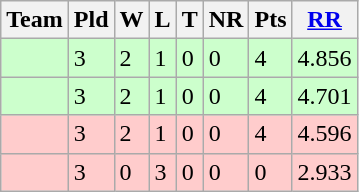<table class="wikitable">
<tr>
<th>Team</th>
<th>Pld</th>
<th>W</th>
<th>L</th>
<th>T</th>
<th>NR</th>
<th>Pts</th>
<th><a href='#'>RR</a></th>
</tr>
<tr style="background:#cfc;">
<td></td>
<td>3</td>
<td>2</td>
<td>1</td>
<td>0</td>
<td>0</td>
<td>4</td>
<td>4.856</td>
</tr>
<tr style="background:#cfc;">
<td></td>
<td>3</td>
<td>2</td>
<td>1</td>
<td>0</td>
<td>0</td>
<td>4</td>
<td>4.701</td>
</tr>
<tr style="background:#fcc;">
<td></td>
<td>3</td>
<td>2</td>
<td>1</td>
<td>0</td>
<td>0</td>
<td>4</td>
<td>4.596</td>
</tr>
<tr style="background:#fcc;">
<td></td>
<td>3</td>
<td>0</td>
<td>3</td>
<td>0</td>
<td>0</td>
<td>0</td>
<td>2.933</td>
</tr>
</table>
